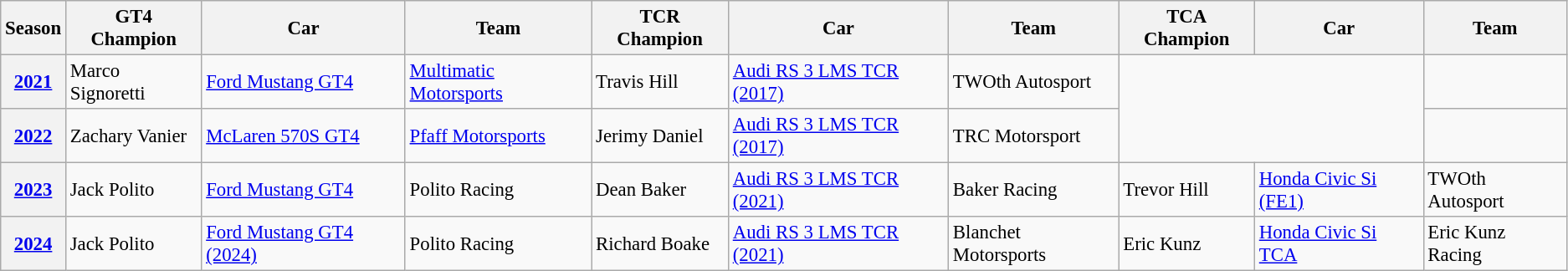<table class="wikitable" style="font-size: 95%;">
<tr>
<th>Season</th>
<th>GT4 Champion</th>
<th>Car</th>
<th>Team</th>
<th>TCR Champion</th>
<th>Car</th>
<th>Team</th>
<th>TCA Champion</th>
<th>Car</th>
<th>Team</th>
</tr>
<tr>
<th><a href='#'>2021</a></th>
<td> Marco Signoretti</td>
<td><a href='#'>Ford Mustang GT4</a></td>
<td><a href='#'>Multimatic Motorsports</a></td>
<td> Travis Hill</td>
<td><a href='#'>Audi RS 3 LMS TCR (2017)</a></td>
<td>TWOth Autosport</td>
<td colspan="2" rowspan="2"></td>
<td></td>
</tr>
<tr>
<th><a href='#'>2022</a></th>
<td> Zachary Vanier</td>
<td><a href='#'>McLaren 570S GT4</a></td>
<td><a href='#'>Pfaff Motorsports</a></td>
<td> Jerimy Daniel</td>
<td><a href='#'>Audi RS 3 LMS TCR (2017)</a></td>
<td>TRC Motorsport</td>
<td></td>
</tr>
<tr>
<th><a href='#'>2023</a></th>
<td> Jack Polito</td>
<td><a href='#'>Ford Mustang GT4</a></td>
<td>Polito Racing</td>
<td> Dean Baker</td>
<td><a href='#'>Audi RS 3 LMS TCR (2021)</a></td>
<td>Baker Racing</td>
<td> Trevor Hill</td>
<td><a href='#'>Honda Civic Si (FE1)</a></td>
<td>TWOth Autosport</td>
</tr>
<tr>
<th><a href='#'>2024</a></th>
<td> Jack Polito</td>
<td><a href='#'>Ford Mustang GT4 (2024)</a></td>
<td>Polito Racing</td>
<td> Richard Boake</td>
<td><a href='#'>Audi RS 3 LMS TCR (2021)</a></td>
<td>Blanchet Motorsports</td>
<td> Eric Kunz</td>
<td><a href='#'>Honda Civic Si TCA</a></td>
<td>Eric Kunz Racing</td>
</tr>
</table>
